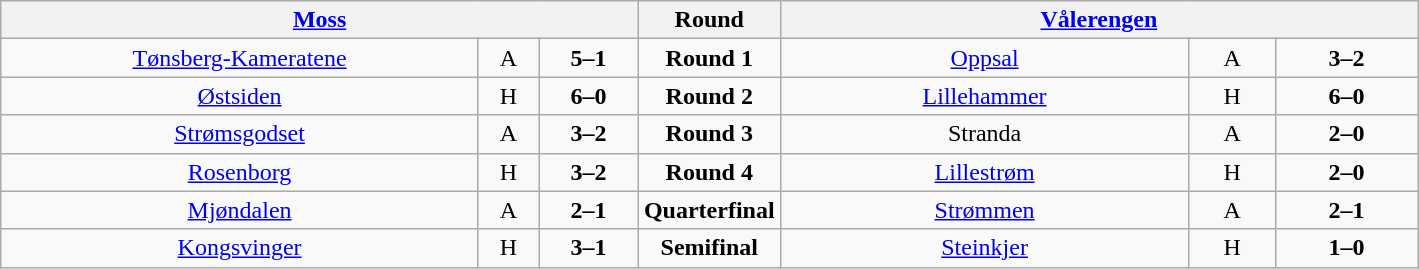<table border=1 class=wikitable style="text-align:center">
<tr valign=top>
<th width=45% colspan=3><a href='#'>Moss</a></th>
<th width=10%>Round</th>
<th width=45% colspan=3><a href='#'>Vålerengen</a></th>
</tr>
<tr valign=top>
<td><a href='#'>Tønsberg-Kameratene</a></td>
<td>A</td>
<td><strong>5–1</strong></td>
<td><strong>Round 1</strong></td>
<td><a href='#'>Oppsal</a></td>
<td>A</td>
<td><strong>3–2</strong></td>
</tr>
<tr valign=top>
<td><a href='#'>Østsiden</a></td>
<td>H</td>
<td><strong>6–0</strong></td>
<td><strong>Round 2</strong></td>
<td><a href='#'>Lillehammer</a></td>
<td>H</td>
<td><strong>6–0</strong></td>
</tr>
<tr valign=top>
<td><a href='#'>Strømsgodset</a></td>
<td>A</td>
<td><strong>3–2</strong></td>
<td><strong>Round 3</strong></td>
<td>Stranda</td>
<td>A</td>
<td><strong>2–0</strong></td>
</tr>
<tr valign=top>
<td><a href='#'>Rosenborg</a></td>
<td>H</td>
<td><strong>3–2</strong></td>
<td><strong>Round 4</strong></td>
<td><a href='#'>Lillestrøm</a></td>
<td>H</td>
<td><strong>2–0</strong></td>
</tr>
<tr valign=top>
<td><a href='#'>Mjøndalen</a></td>
<td>A</td>
<td><strong>2–1</strong></td>
<td><strong>Quarterfinal</strong></td>
<td><a href='#'>Strømmen</a></td>
<td>A</td>
<td><strong>2–1</strong></td>
</tr>
<tr valign=top>
<td><a href='#'>Kongsvinger</a></td>
<td>H</td>
<td><strong>3–1</strong></td>
<td><strong>Semifinal</strong></td>
<td><a href='#'>Steinkjer</a></td>
<td>H</td>
<td><strong>1–0</strong></td>
</tr>
</table>
